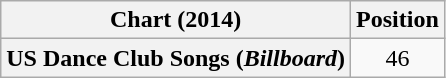<table class="wikitable plainrowheaders">
<tr>
<th>Chart (2014)</th>
<th>Position</th>
</tr>
<tr>
<th scope="row">US Dance Club Songs (<em>Billboard</em>)</th>
<td style="text-align:center">46</td>
</tr>
</table>
